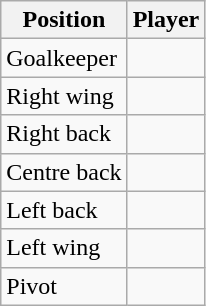<table class="wikitable">
<tr>
<th>Position</th>
<th>Player</th>
</tr>
<tr>
<td>Goalkeeper</td>
<td></td>
</tr>
<tr>
<td>Right wing</td>
<td></td>
</tr>
<tr>
<td>Right back</td>
<td></td>
</tr>
<tr>
<td>Centre back</td>
<td></td>
</tr>
<tr>
<td>Left back</td>
<td></td>
</tr>
<tr>
<td>Left wing</td>
<td></td>
</tr>
<tr>
<td>Pivot</td>
<td></td>
</tr>
</table>
